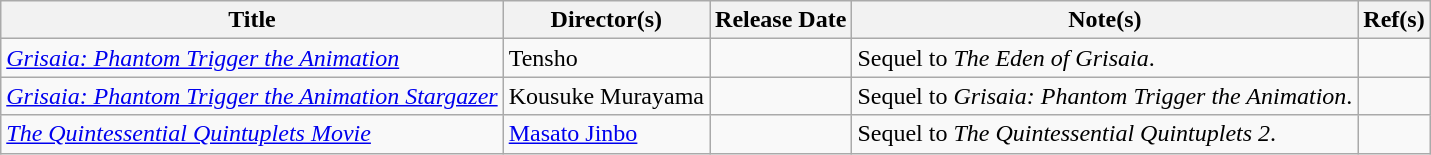<table class="wikitable sortable">
<tr>
<th scope="col">Title</th>
<th scope="col">Director(s)</th>
<th scope="col">Release Date</th>
<th scope="col" class="unsortable">Note(s)</th>
<th scope="col" class="unsortable">Ref(s)</th>
</tr>
<tr>
<td><em><a href='#'>Grisaia: Phantom Trigger the Animation</a></em></td>
<td>Tensho</td>
<td></td>
<td>Sequel to <em>The Eden of Grisaia</em>.</td>
<td style="text-align:center"></td>
</tr>
<tr>
<td><em><a href='#'>Grisaia: Phantom Trigger the Animation Stargazer</a></em></td>
<td>Kousuke Murayama</td>
<td></td>
<td>Sequel to <em>Grisaia: Phantom Trigger the Animation</em>.</td>
<td style="text-align:center"></td>
</tr>
<tr>
<td><em><a href='#'>The Quintessential Quintuplets Movie</a></em></td>
<td><a href='#'>Masato Jinbo</a></td>
<td></td>
<td>Sequel to <em>The Quintessential Quintuplets 2</em>.</td>
<td style="text-align:center"></td>
</tr>
</table>
